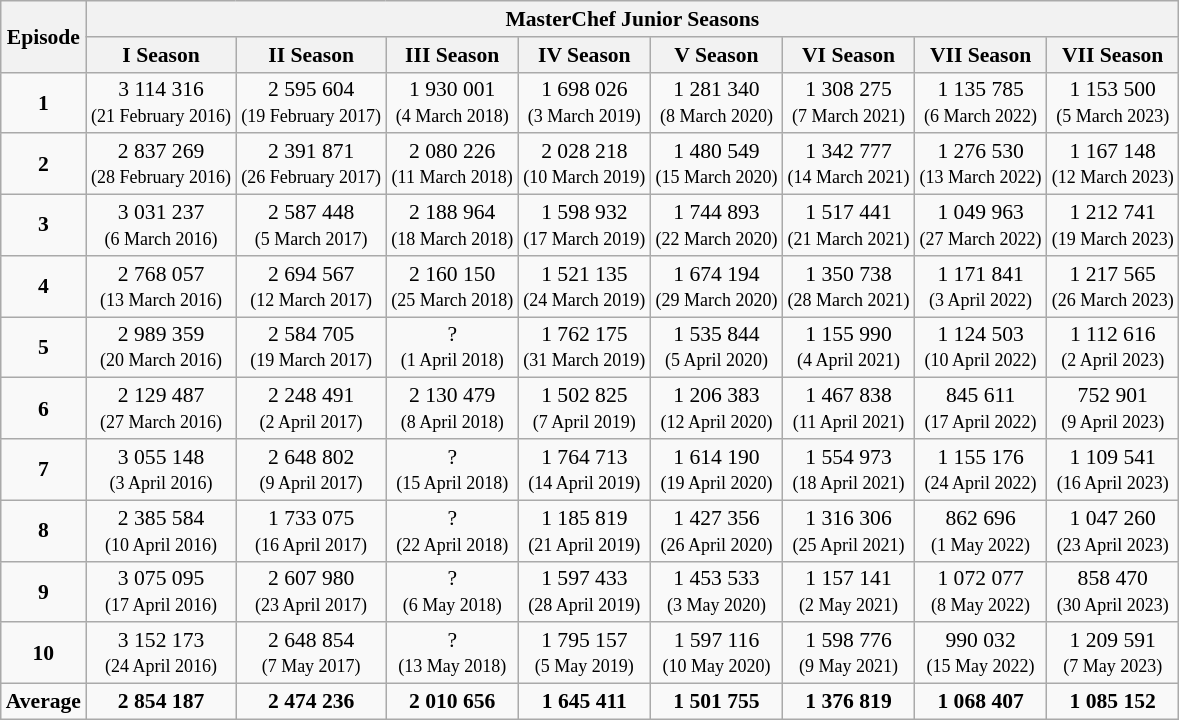<table class="wikitable" style="font-size:90%; text-align:center">
<tr>
<th rowspan="2">Episode</th>
<th colspan="8">MasterChef Junior Seasons</th>
</tr>
<tr>
<th>I Season</th>
<th>II Season</th>
<th>III Season</th>
<th>IV Season</th>
<th>V Season</th>
<th>VI Season</th>
<th>VII Season</th>
<th>VII Season</th>
</tr>
<tr>
<td><strong>1</strong></td>
<td>3 114 316 <br> <small>(21 February 2016)</small></td>
<td>2 595 604 <br> <small>(19 February 2017)</small></td>
<td>1 930 001 <br> <small>(4 March 2018)</small></td>
<td>1 698 026 <br> <small>(3 March 2019)</small></td>
<td>1 281 340 <br> <small>(8 March 2020)</small></td>
<td>1 308 275 <br> <small>(7 March 2021)</small></td>
<td>1 135 785 <br> <small>(6 March 2022)</small></td>
<td>1 153 500 <br> <small>(5 March 2023)</small></td>
</tr>
<tr>
<td><strong>2</strong></td>
<td>2 837 269 <br> <small>(28 February 2016)</small></td>
<td>2 391 871 <br> <small>(26 February 2017)</small></td>
<td>2 080 226 <br> <small>(11 March 2018)</small></td>
<td>2 028 218 <br> <small>(10 March 2019)</small></td>
<td>1 480 549 <br> <small>(15 March 2020)</small></td>
<td>1 342 777 <br> <small>(14 March 2021)</small></td>
<td>1 276 530 <br> <small>(13 March 2022)</small></td>
<td>1 167 148 <br> <small>(12 March 2023)</small></td>
</tr>
<tr>
<td><strong>3</strong></td>
<td>3 031 237 <br> <small>(6 March 2016)</small></td>
<td>2 587 448 <br> <small>(5 March 2017)</small></td>
<td>2 188 964 <br> <small>(18 March 2018)</small></td>
<td>1 598 932 <br> <small>(17 March 2019)</small></td>
<td>1 744 893 <br> <small>(22 March 2020)</small></td>
<td>1 517 441 <br> <small>(21 March 2021)</small></td>
<td>1 049 963 <br> <small>(27 March 2022)</small></td>
<td>1 212 741 <br> <small>(19 March 2023)</small></td>
</tr>
<tr>
<td><strong>4</strong></td>
<td>2 768 057 <br> <small>(13 March 2016)</small></td>
<td>2 694 567 <br> <small>(12 March 2017)</small></td>
<td>2 160 150 <br> <small>(25 March 2018)</small></td>
<td>1 521 135 <br> <small>(24 March 2019)</small></td>
<td>1 674 194 <br> <small>(29 March 2020)</small></td>
<td>1 350 738 <br> <small>(28 March 2021)</small></td>
<td>1 171 841 <br> <small>(3 April 2022)</small></td>
<td>1 217 565 <br> <small>(26 March 2023)</small></td>
</tr>
<tr>
<td><strong>5</strong></td>
<td>2 989 359 <br> <small>(20 March 2016)</small></td>
<td>2 584 705 <br> <small>(19 March 2017)</small></td>
<td>? <br> <small>(1 April 2018)</small></td>
<td>1 762 175 <br> <small>(31 March 2019)</small></td>
<td>1 535 844 <br> <small>(5 April 2020)</small></td>
<td>1 155 990 <br> <small>(4 April 2021)</small></td>
<td>1 124 503 <br> <small>(10 April 2022)</small></td>
<td>1 112 616 <br> <small>(2 April 2023)</small></td>
</tr>
<tr>
<td><strong>6</strong></td>
<td>2 129 487 <br> <small>(27 March 2016)</small></td>
<td>2 248 491 <br> <small>(2 April 2017)</small></td>
<td>2 130 479 <br> <small>(8 April 2018)</small></td>
<td>1 502 825 <br> <small>(7 April 2019)</small></td>
<td>1 206 383 <br> <small>(12 April 2020)</small></td>
<td>1 467 838 <br> <small>(11 April 2021)</small></td>
<td>845 611 <br> <small>(17 April 2022)</small></td>
<td>752 901 <br> <small>(9 April 2023)</small></td>
</tr>
<tr>
<td><strong>7</strong></td>
<td>3 055 148 <br> <small>(3 April 2016)</small></td>
<td>2 648 802 <br> <small>(9 April 2017)</small></td>
<td>? <br> <small>(15 April 2018)</small></td>
<td>1 764 713 <br> <small>(14 April 2019)</small></td>
<td>1 614 190 <br> <small>(19 April 2020)</small></td>
<td>1 554 973 <br> <small>(18 April 2021)</small></td>
<td>1 155 176 <br> <small>(24 April 2022)</small></td>
<td>1 109 541 <br> <small>(16 April 2023)</small></td>
</tr>
<tr>
<td><strong>8</strong></td>
<td>2 385 584 <br> <small>(10 April 2016)</small></td>
<td>1 733 075 <br> <small>(16 April 2017)</small></td>
<td>? <br> <small>(22 April 2018)</small></td>
<td>1 185 819 <br> <small>(21 April 2019)</small></td>
<td>1 427 356 <br> <small>(26 April 2020)</small></td>
<td>1 316 306 <br> <small>(25 April 2021)</small></td>
<td>862 696<br> <small>(1 May 2022)</small></td>
<td>1 047 260 <br> <small>(23 April 2023)</small></td>
</tr>
<tr>
<td><strong>9</strong></td>
<td>3 075 095 <br> <small>(17 April 2016)</small></td>
<td>2 607 980 <br> <small>(23 April 2017)</small></td>
<td>? <br> <small>(6 May 2018)</small></td>
<td>1 597 433 <br> <small>(28 April 2019)</small></td>
<td>1 453 533 <br> <small>(3 May 2020)</small></td>
<td>1 157 141 <br> <small>(2 May 2021)</small></td>
<td>1 072 077 <br> <small>(8 May 2022)</small></td>
<td>858 470 <br> <small>(30 April 2023)</small></td>
</tr>
<tr>
<td><strong>10</strong></td>
<td>3 152 173 <br> <small>(24 April 2016)</small></td>
<td>2 648 854 <br> <small>(7 May 2017)</small></td>
<td>? <br> <small>(13 May 2018)</small></td>
<td>1 795 157 <br> <small>(5 May 2019)</small></td>
<td>1 597 116 <br> <small>(10 May 2020)</small></td>
<td>1 598 776<br> <small>(9 May 2021)</small></td>
<td>990 032 <br> <small>(15 May 2022)</small></td>
<td>1 209 591 <br> <small>(7 May 2023)</small></td>
</tr>
<tr>
<td><strong>Average</strong></td>
<td><strong>2 854 187</strong></td>
<td><strong>2 474 236</strong></td>
<td><strong>2 010 656</strong></td>
<td><strong>1 645 411</strong></td>
<td><strong>1 501 755</strong></td>
<td><strong>1 376 819</strong></td>
<td><strong>1 068 407</strong></td>
<td><strong>1 085 152</strong></td>
</tr>
</table>
